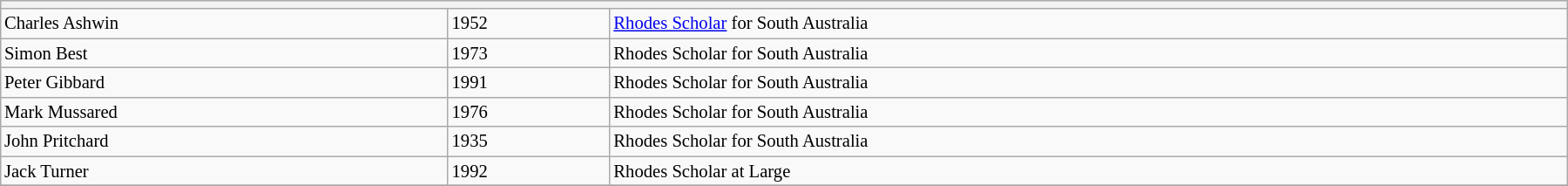<table class="wikitable floatleft mw-collapsible mw-collapsed" border= "1" style= "width:95%; font-size: 86%; float:left; margin-left:2em; margin-right:2em; margin-bottom:2em">
<tr>
<th colspan="3"></th>
</tr>
<tr>
<td>Charles Ashwin</td>
<td>1952</td>
<td><a href='#'>Rhodes Scholar</a> for South Australia</td>
</tr>
<tr>
<td>Simon Best</td>
<td>1973</td>
<td>Rhodes Scholar for South Australia</td>
</tr>
<tr>
<td>Peter Gibbard</td>
<td>1991</td>
<td>Rhodes Scholar for South Australia</td>
</tr>
<tr>
<td>Mark Mussared</td>
<td>1976</td>
<td>Rhodes Scholar for South Australia</td>
</tr>
<tr>
<td>John Pritchard</td>
<td>1935</td>
<td>Rhodes Scholar for South Australia</td>
</tr>
<tr>
<td>Jack Turner</td>
<td>1992</td>
<td>Rhodes Scholar at Large</td>
</tr>
<tr>
</tr>
</table>
